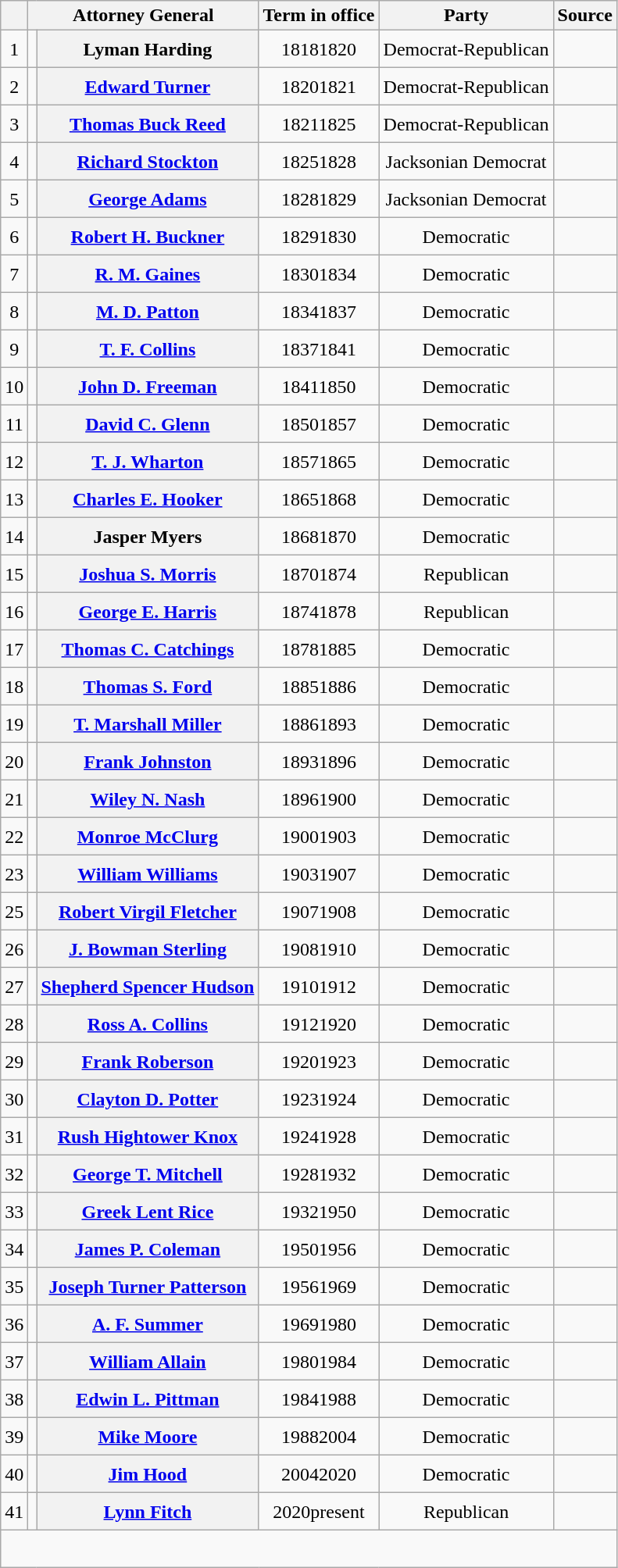<table class="wikitable sortable" style="text-align:center;">
<tr>
<th scope="col" data-sort-type="number"></th>
<th scope="col" colspan="2">Attorney General</th>
<th scope="col">Term in office</th>
<th scope="col">Party</th>
<th scope="col" class="unsortable">Source</th>
</tr>
<tr style="height:2em;">
<td>1</td>
<td data-sort-value="Harding, Lyman"></td>
<th scope="row">Lyman Harding</th>
<td>18181820</td>
<td>Democrat-Republican</td>
<td></td>
</tr>
<tr style="height:2em;">
<td>2</td>
<td data-sort-value="Turner, Edward"></td>
<th scope="row"><a href='#'>Edward Turner</a></th>
<td>18201821</td>
<td>Democrat-Republican</td>
<td></td>
</tr>
<tr style="height:2em;">
<td>3</td>
<td data-sort-value="Reed, Thomas Buck"></td>
<th scope="row"><a href='#'>Thomas Buck Reed</a></th>
<td>18211825</td>
<td>Democrat-Republican</td>
<td></td>
</tr>
<tr style="height:2em;">
<td>4</td>
<td data-sort-value="Stockton, Richard"></td>
<th scope="row"><a href='#'>Richard Stockton</a></th>
<td>18251828</td>
<td>Jacksonian Democrat</td>
<td></td>
</tr>
<tr style="height:2em;">
<td>5</td>
<td data-sort-value="Adams, George"></td>
<th scope="row"><a href='#'>George Adams</a></th>
<td>18281829</td>
<td>Jacksonian Democrat</td>
<td></td>
</tr>
<tr style="height:2em;">
<td>6</td>
<td data-sort-value="Buckner, Robert H."></td>
<th scope="row"><a href='#'>Robert H. Buckner</a></th>
<td>18291830</td>
<td>Democratic</td>
<td></td>
</tr>
<tr style="height:2em;">
<td>7</td>
<td data-sort-value="Gaines, R. M."></td>
<th scope="row"><a href='#'>R. M. Gaines</a></th>
<td>18301834</td>
<td>Democratic</td>
<td></td>
</tr>
<tr style="height:2em;">
<td>8</td>
<td data-sort-value="Patton, M. D."></td>
<th scope="row"><a href='#'>M. D. Patton</a></th>
<td>18341837</td>
<td>Democratic</td>
<td></td>
</tr>
<tr style="height:2em;">
<td>9</td>
<td data-sort-value="Collins, T. F."></td>
<th scope="row"><a href='#'>T. F. Collins</a></th>
<td>18371841</td>
<td>Democratic</td>
<td></td>
</tr>
<tr style="height:2em;">
<td>10</td>
<td data-sort-value="Freeman, John D."></td>
<th scope="row"><a href='#'>John D. Freeman</a></th>
<td>18411850</td>
<td>Democratic</td>
<td></td>
</tr>
<tr style="height:2em;">
<td>11</td>
<td data-sort-value="Glenn, David C."></td>
<th scope="row"><a href='#'>David C. Glenn</a></th>
<td>18501857</td>
<td>Democratic</td>
<td></td>
</tr>
<tr style="height:2em;">
<td>12</td>
<td data-sort-value="Wharton, T. J."></td>
<th scope="row"><a href='#'>T. J. Wharton</a></th>
<td>18571865</td>
<td>Democratic</td>
<td></td>
</tr>
<tr style="height:2em;">
<td>13</td>
<td data-sort-value="Hooker, Charles E."></td>
<th scope="row"><a href='#'>Charles E. Hooker</a></th>
<td>18651868</td>
<td>Democratic</td>
<td></td>
</tr>
<tr style="height:2em;">
<td>14</td>
<td data-sort-value="Myers, Jasper"></td>
<th scope="row">Jasper Myers</th>
<td>18681870</td>
<td>Democratic</td>
<td></td>
</tr>
<tr style="height:2em;">
<td>15</td>
<td data-sort-value="Morris, Joshua"></td>
<th scope="row"><a href='#'>Joshua S. Morris</a></th>
<td>18701874</td>
<td>Republican</td>
<td></td>
</tr>
<tr style="height:2em;">
<td>16</td>
<td data-sort-value="Harris, George E."></td>
<th scope="row"><a href='#'>George E. Harris</a></th>
<td>18741878</td>
<td>Republican</td>
<td></td>
</tr>
<tr style="height:2em;">
<td>17</td>
<td data-sort-value="Catchings, Thomas C."></td>
<th scope="row"><a href='#'>Thomas C. Catchings</a></th>
<td>18781885</td>
<td>Democratic</td>
<td></td>
</tr>
<tr style="height:2em;">
<td>18</td>
<td data-sort-value="Ford, Thomas S."></td>
<th scope="row"><a href='#'>Thomas S. Ford</a></th>
<td>18851886</td>
<td>Democratic</td>
<td></td>
</tr>
<tr style="height:2em;">
<td>19</td>
<td data-sort-value="Miller, T. Marshall"></td>
<th scope="row"><a href='#'>T. Marshall Miller</a></th>
<td>18861893</td>
<td>Democratic</td>
<td></td>
</tr>
<tr style="height:2em;">
<td>20</td>
<td data-sort-value="Johnston, Frank"></td>
<th scope="row"><a href='#'>Frank Johnston</a></th>
<td>18931896</td>
<td>Democratic</td>
<td></td>
</tr>
<tr style="height:2em;">
<td>21</td>
<td data-sort-value="Nash, Wiley N."></td>
<th scope="row"><a href='#'>Wiley N. Nash</a></th>
<td>18961900</td>
<td>Democratic</td>
<td></td>
</tr>
<tr style="height:2em;">
<td>22</td>
<td data-sort-value="McClurg, Monroe"></td>
<th scope="row"><a href='#'>Monroe McClurg</a></th>
<td>19001903</td>
<td>Democratic</td>
<td></td>
</tr>
<tr style="height:2em;">
<td>23</td>
<td data-sort-value="Williams, William"></td>
<th scope="row"><a href='#'>William Williams</a></th>
<td>19031907</td>
<td>Democratic</td>
<td></td>
</tr>
<tr style="height:2em;">
<td>25</td>
<td data-sort-value="Fletcher, Robert Virgil"></td>
<th scope="row"><a href='#'>Robert Virgil Fletcher</a></th>
<td>19071908</td>
<td>Democratic</td>
<td></td>
</tr>
<tr style="height:2em;">
<td>26</td>
<td data-sort-value="Sterling, J. Bowman"></td>
<th scope="row"><a href='#'>J. Bowman Sterling</a></th>
<td>19081910</td>
<td>Democratic</td>
<td></td>
</tr>
<tr style="height:2em;">
<td>27</td>
<td data-sort-value="Hudson, Shepherd Spencer"></td>
<th scope="row"><a href='#'>Shepherd Spencer Hudson</a></th>
<td>19101912</td>
<td>Democratic</td>
<td></td>
</tr>
<tr style="height:2em;">
<td>28</td>
<td data-sort-value="Collins, Ross A."></td>
<th scope="row"><a href='#'>Ross A. Collins</a></th>
<td>19121920</td>
<td>Democratic</td>
<td></td>
</tr>
<tr style="height:2em;">
<td>29</td>
<td data-sort-value="Roberson, Frank"></td>
<th scope="row"><a href='#'>Frank Roberson</a></th>
<td>19201923</td>
<td>Democratic</td>
<td></td>
</tr>
<tr style="height:2em;">
<td>30</td>
<td data-sort-value="Potter, Clayton D."></td>
<th scope="row"><a href='#'>Clayton D. Potter</a></th>
<td>19231924</td>
<td>Democratic</td>
<td></td>
</tr>
<tr style="height:2em;">
<td>31</td>
<td data-sort-value="Knox, Rush Hightower"></td>
<th scope="row"><a href='#'>Rush Hightower Knox</a></th>
<td>19241928</td>
<td>Democratic</td>
<td></td>
</tr>
<tr style="height:2em;">
<td>32</td>
<td data-sort-value="Mitchell, George T."></td>
<th scope="row"><a href='#'>George T. Mitchell</a></th>
<td>19281932</td>
<td>Democratic</td>
<td></td>
</tr>
<tr style="height:2em;">
<td>33</td>
<td data-sort-value="Rice, Greek Lent"></td>
<th scope="row"><a href='#'>Greek Lent Rice</a></th>
<td>19321950</td>
<td>Democratic</td>
<td></td>
</tr>
<tr style="height:2em;">
<td>34</td>
<td data-sort-value="Coleman, James P."></td>
<th scope="row"><a href='#'>James P. Coleman</a></th>
<td>19501956</td>
<td>Democratic</td>
<td></td>
</tr>
<tr style="height:2em;">
<td>35</td>
<td data-sort-value="Patterson, Joseph Turner"></td>
<th scope="row"><a href='#'>Joseph Turner Patterson</a></th>
<td>19561969</td>
<td>Democratic</td>
<td></td>
</tr>
<tr style="height:2em;">
<td>36</td>
<td data-sort-value="Summer, A. F."></td>
<th scope="row"><a href='#'>A. F. Summer</a></th>
<td>19691980</td>
<td>Democratic</td>
<td></td>
</tr>
<tr style="height:2em;">
<td>37</td>
<td data-sort-value="Allain, William"></td>
<th scope="row"><a href='#'>William Allain</a></th>
<td>19801984</td>
<td>Democratic</td>
<td></td>
</tr>
<tr style="height:2em;">
<td>38</td>
<td data-sort-value="Pittman, Edwin L."></td>
<th scope="row"><a href='#'>Edwin L. Pittman</a></th>
<td>19841988</td>
<td>Democratic</td>
<td></td>
</tr>
<tr style="height:2em;">
<td>39</td>
<td data-sort-value="Moore, Mike"></td>
<th scope="row"><a href='#'>Mike Moore</a></th>
<td>19882004</td>
<td>Democratic</td>
<td></td>
</tr>
<tr style="height:2em;">
<td>40</td>
<td data-sort-value="Hood, Jim"></td>
<th scope="row"><a href='#'>Jim Hood</a></th>
<td>20042020</td>
<td>Democratic</td>
<td></td>
</tr>
<tr style="height:2em;">
<td>41</td>
<td data-sort-value="Fitch, Lynn"></td>
<th scope="row"><a href='#'>Lynn Fitch</a></th>
<td>2020present</td>
<td>Republican</td>
<td></td>
</tr>
<tr style="height:2em;">
</tr>
</table>
